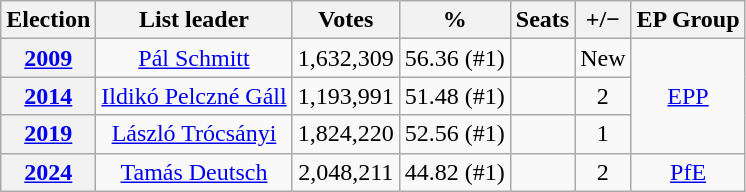<table class=wikitable style="text-align:center;">
<tr>
<th>Election</th>
<th>List leader</th>
<th>Votes</th>
<th>%</th>
<th>Seats</th>
<th>+/−</th>
<th>EP Group</th>
</tr>
<tr>
<th><a href='#'>2009</a></th>
<td><a href='#'>Pál Schmitt</a></td>
<td>1,632,309</td>
<td>56.36 (#1)</td>
<td></td>
<td>New</td>
<td rowspan=3><a href='#'>EPP</a></td>
</tr>
<tr>
<th><a href='#'>2014</a></th>
<td><a href='#'>Ildikó Pelczné Gáll</a></td>
<td>1,193,991</td>
<td>51.48 (#1)</td>
<td></td>
<td> 2</td>
</tr>
<tr>
<th><a href='#'>2019</a></th>
<td><a href='#'>László Trócsányi</a></td>
<td>1,824,220</td>
<td>52.56 (#1)</td>
<td></td>
<td> 1</td>
</tr>
<tr>
<th><a href='#'>2024</a></th>
<td><a href='#'>Tamás Deutsch</a></td>
<td>2,048,211</td>
<td>44.82 (#1)</td>
<td></td>
<td> 2</td>
<td><a href='#'>PfE</a></td>
</tr>
</table>
